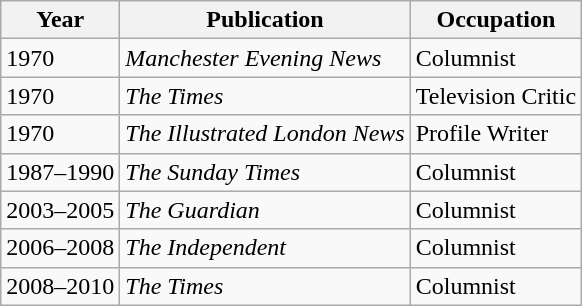<table class="wikitable">
<tr>
<th>Year</th>
<th>Publication</th>
<th>Occupation</th>
</tr>
<tr>
<td>1970</td>
<td><em>Manchester Evening News</em></td>
<td>Columnist</td>
</tr>
<tr>
<td>1970</td>
<td><em>The Times</em></td>
<td>Television Critic</td>
</tr>
<tr>
<td>1970</td>
<td><em>The Illustrated London News</em></td>
<td>Profile Writer</td>
</tr>
<tr>
<td>1987–1990</td>
<td><em>The Sunday Times</em></td>
<td>Columnist</td>
</tr>
<tr>
<td>2003–2005</td>
<td><em>The Guardian</em></td>
<td>Columnist</td>
</tr>
<tr>
<td>2006–2008</td>
<td><em>The Independent</em></td>
<td>Columnist</td>
</tr>
<tr>
<td>2008–2010</td>
<td><em>The Times</em></td>
<td>Columnist</td>
</tr>
</table>
